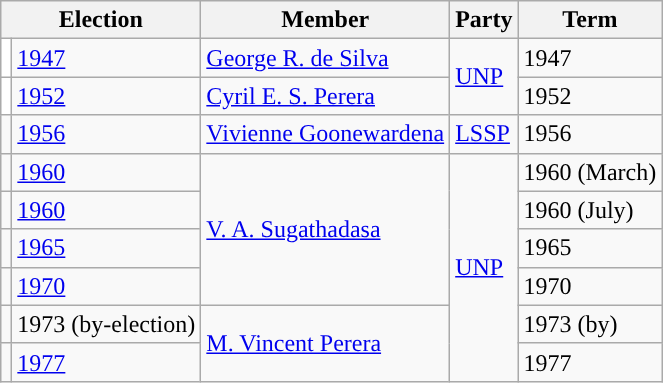<table class="wikitable">
<tr>
<th colspan="2">Election</th>
<th>Member</th>
<th>Party</th>
<th>Term</th>
</tr>
<tr>
<td style="background-color: white"></td>
<td><a href='#'>1947</a></td>
<td><a href='#'>George R. de Silva</a></td>
<td rowspan=2><a href='#'>UNP</a></td>
<td>1947</td>
</tr>
<tr>
<td style="background-color: white"></td>
<td><a href='#'>1952</a></td>
<td><a href='#'>Cyril E. S. Perera</a></td>
<td>1952</td>
</tr>
<tr>
<td style="background-color: "></td>
<td><a href='#'>1956</a></td>
<td><a href='#'>Vivienne Goonewardena</a></td>
<td><a href='#'>LSSP</a></td>
<td>1956</td>
</tr>
<tr>
<td style="background-color: "></td>
<td><a href='#'>1960</a></td>
<td rowspan=4><a href='#'>V. A. Sugathadasa</a></td>
<td rowspan=6><a href='#'>UNP</a></td>
<td>1960 (March)</td>
</tr>
<tr>
<td style="background-color: "></td>
<td><a href='#'>1960</a></td>
<td>1960 (July)</td>
</tr>
<tr>
<td style="background-color: "></td>
<td><a href='#'>1965</a></td>
<td>1965</td>
</tr>
<tr>
<td style="background-color: "></td>
<td><a href='#'>1970</a></td>
<td>1970</td>
</tr>
<tr>
<td style="background-color: "></td>
<td>1973 (by-election)</td>
<td rowspan=2><a href='#'>M. Vincent Perera</a></td>
<td>1973 (by)</td>
</tr>
<tr>
<td style="background-color: "></td>
<td><a href='#'>1977</a></td>
<td>1977</td>
</tr>
</table>
